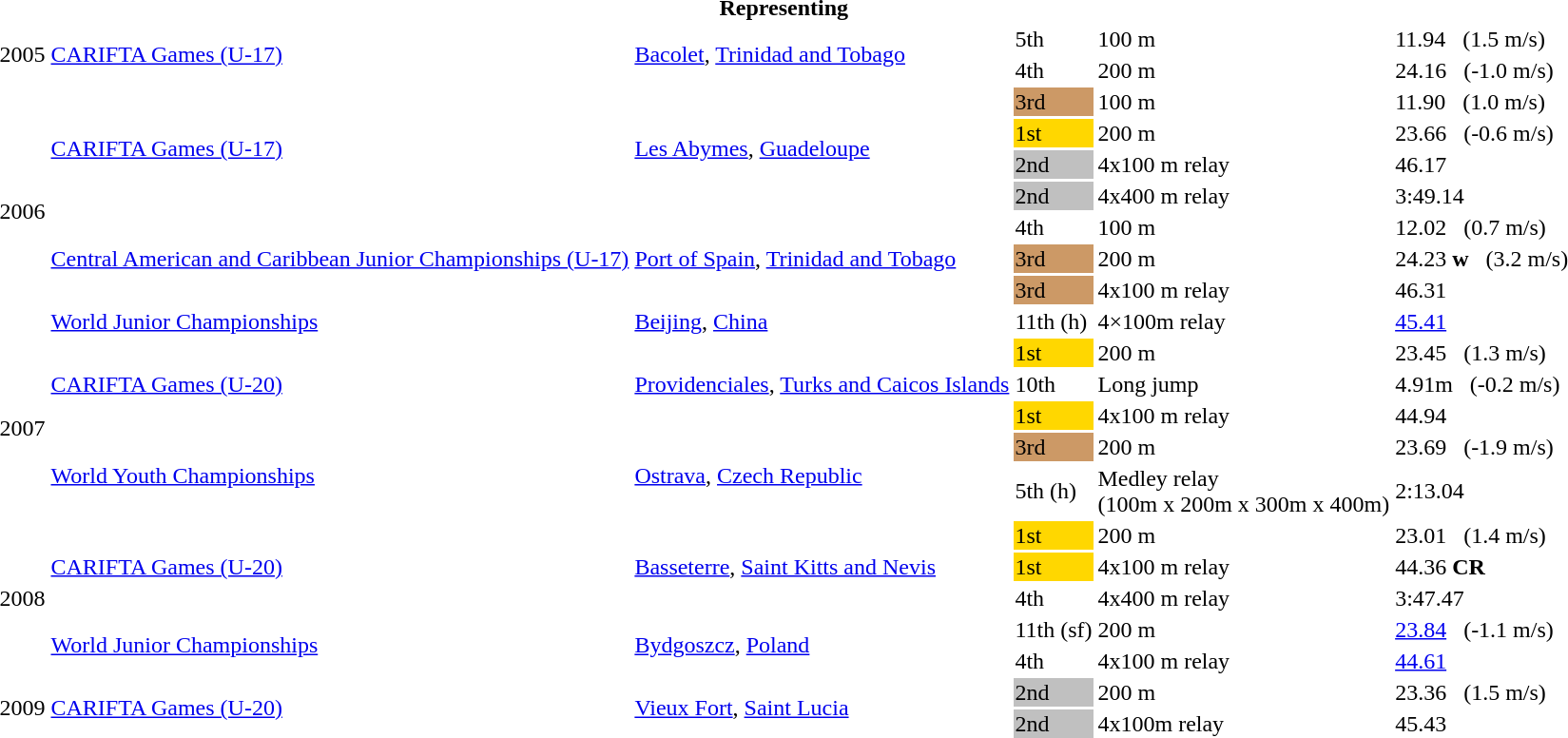<table>
<tr>
<th colspan="6">Representing </th>
</tr>
<tr>
<td rowspan = "2">2005</td>
<td rowspan = "2"><a href='#'>CARIFTA Games (U-17)</a></td>
<td rowspan = "2"><a href='#'>Bacolet</a>, <a href='#'>Trinidad and Tobago</a></td>
<td>5th</td>
<td>100 m</td>
<td>11.94    (1.5 m/s)</td>
</tr>
<tr>
<td>4th</td>
<td>200 m</td>
<td>24.16     (-1.0 m/s)</td>
</tr>
<tr>
<td rowspan = "8">2006</td>
<td rowspan = "4"><a href='#'>CARIFTA Games (U-17)</a></td>
<td rowspan = "4"><a href='#'>Les Abymes</a>, <a href='#'>Guadeloupe</a></td>
<td bgcolor=cc9966>3rd</td>
<td>100 m</td>
<td>11.90    (1.0 m/s)</td>
</tr>
<tr>
<td bgcolor=gold>1st</td>
<td>200 m</td>
<td>23.66    (-0.6 m/s)</td>
</tr>
<tr>
<td bgcolor=silver>2nd</td>
<td>4x100 m relay</td>
<td>46.17</td>
</tr>
<tr>
<td bgcolor=silver>2nd</td>
<td>4x400 m relay</td>
<td>3:49.14</td>
</tr>
<tr>
<td rowspan = "3"><a href='#'>Central American and Caribbean Junior Championships (U-17)</a></td>
<td rowspan = "3"><a href='#'>Port of Spain</a>, <a href='#'>Trinidad and Tobago</a></td>
<td>4th</td>
<td>100 m</td>
<td>12.02   (0.7 m/s)</td>
</tr>
<tr>
<td bgcolor=cc9966>3rd</td>
<td>200 m</td>
<td>24.23 <strong>w</strong>   (3.2 m/s)</td>
</tr>
<tr>
<td bgcolor=cc9966>3rd</td>
<td>4x100 m relay</td>
<td>46.31</td>
</tr>
<tr>
<td><a href='#'>World Junior Championships</a></td>
<td><a href='#'>Beijing</a>, <a href='#'>China</a></td>
<td>11th (h)</td>
<td>4×100m relay</td>
<td><a href='#'>45.41</a></td>
</tr>
<tr>
<td rowspan = "5">2007</td>
<td rowspan = "3"><a href='#'>CARIFTA Games (U-20)</a></td>
<td rowspan = "3"><a href='#'>Providenciales</a>, <a href='#'>Turks and Caicos Islands</a></td>
<td bgcolor=gold>1st</td>
<td>200 m</td>
<td>23.45    (1.3 m/s)</td>
</tr>
<tr>
<td>10th</td>
<td>Long jump</td>
<td>4.91m    (-0.2 m/s)</td>
</tr>
<tr>
<td bgcolor=gold>1st</td>
<td>4x100 m relay</td>
<td>44.94</td>
</tr>
<tr>
<td rowspan = "2"><a href='#'>World Youth Championships</a></td>
<td rowspan = "2"><a href='#'>Ostrava</a>, <a href='#'>Czech Republic</a></td>
<td bgcolor=cc9966>3rd</td>
<td>200 m</td>
<td>23.69    (-1.9 m/s)</td>
</tr>
<tr>
<td>5th (h)</td>
<td>Medley relay <br> (100m x 200m x 300m x 400m)</td>
<td>2:13.04</td>
</tr>
<tr>
<td rowspan = "5">2008</td>
<td rowspan = "3"><a href='#'>CARIFTA Games (U-20)</a></td>
<td rowspan = "3"><a href='#'>Basseterre</a>, <a href='#'>Saint Kitts and Nevis</a></td>
<td bgcolor=gold>1st</td>
<td>200 m</td>
<td>23.01    (1.4 m/s)</td>
</tr>
<tr>
<td bgcolor=gold>1st</td>
<td>4x100 m relay</td>
<td>44.36 <strong>CR</strong></td>
</tr>
<tr>
<td>4th</td>
<td>4x400 m relay</td>
<td>3:47.47</td>
</tr>
<tr>
<td rowspan = "2"><a href='#'>World Junior Championships</a></td>
<td rowspan = "2"><a href='#'>Bydgoszcz</a>, <a href='#'>Poland</a></td>
<td>11th (sf)</td>
<td>200 m</td>
<td><a href='#'>23.84</a>    (-1.1 m/s)</td>
</tr>
<tr>
<td>4th</td>
<td>4x100 m relay</td>
<td><a href='#'>44.61</a></td>
</tr>
<tr>
<td rowspan = "2">2009</td>
<td rowspan = "2"><a href='#'>CARIFTA Games (U-20)</a></td>
<td rowspan = "2"><a href='#'>Vieux Fort</a>, <a href='#'>Saint Lucia</a></td>
<td bgcolor=silver>2nd</td>
<td>200 m</td>
<td>23.36    (1.5 m/s)</td>
</tr>
<tr>
<td bgcolor=silver>2nd</td>
<td>4x100m relay</td>
<td>45.43</td>
</tr>
</table>
